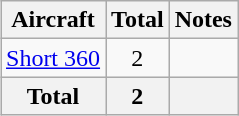<table class="wikitable" style="margin:0.5em auto; text-align:center">
<tr>
<th>Aircraft</th>
<th>Total</th>
<th>Notes</th>
</tr>
<tr>
<td><a href='#'>Short 360</a></td>
<td align="center">2</td>
<td></td>
</tr>
<tr>
<th>Total</th>
<th>2</th>
<th></th>
</tr>
</table>
